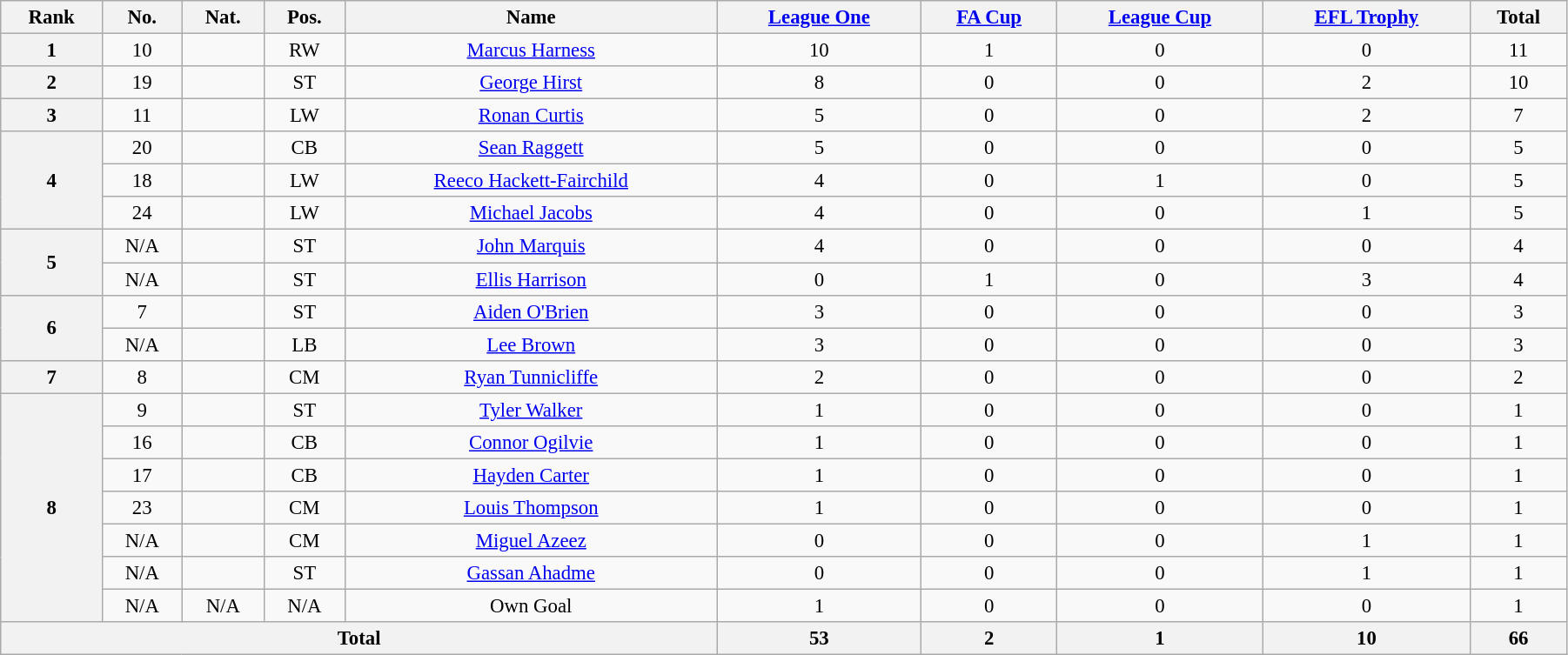<table class="wikitable" style="text-align:center; font-size:95%; width:95%;">
<tr>
<th>Rank</th>
<th>No.</th>
<th>Nat.</th>
<th>Pos.</th>
<th>Name</th>
<th><a href='#'>League One</a></th>
<th><a href='#'>FA Cup</a></th>
<th><a href='#'>League Cup</a></th>
<th><a href='#'>EFL Trophy</a></th>
<th>Total</th>
</tr>
<tr>
<th>1</th>
<td>10</td>
<td></td>
<td>RW</td>
<td><a href='#'>Marcus Harness</a></td>
<td>10</td>
<td>1</td>
<td>0</td>
<td>0</td>
<td>11</td>
</tr>
<tr>
<th>2</th>
<td>19</td>
<td></td>
<td>ST</td>
<td><a href='#'>George Hirst</a></td>
<td>8</td>
<td>0</td>
<td>0</td>
<td>2</td>
<td>10</td>
</tr>
<tr>
<th>3</th>
<td>11</td>
<td></td>
<td>LW</td>
<td><a href='#'>Ronan Curtis</a></td>
<td>5</td>
<td>0</td>
<td>0</td>
<td>2</td>
<td>7</td>
</tr>
<tr>
<th rowspan="3">4</th>
<td>20</td>
<td></td>
<td>CB</td>
<td><a href='#'>Sean Raggett</a></td>
<td>5</td>
<td>0</td>
<td>0</td>
<td>0</td>
<td>5</td>
</tr>
<tr>
<td>18</td>
<td></td>
<td>LW</td>
<td><a href='#'>Reeco Hackett-Fairchild</a></td>
<td>4</td>
<td>0</td>
<td>1</td>
<td>0</td>
<td>5</td>
</tr>
<tr>
<td>24</td>
<td></td>
<td>LW</td>
<td><a href='#'>Michael Jacobs</a></td>
<td>4</td>
<td>0</td>
<td>0</td>
<td>1</td>
<td>5</td>
</tr>
<tr>
<th rowspan="2">5</th>
<td>N/A</td>
<td></td>
<td>ST</td>
<td><a href='#'>John Marquis</a></td>
<td>4</td>
<td>0</td>
<td>0</td>
<td>0</td>
<td>4</td>
</tr>
<tr>
<td>N/A</td>
<td></td>
<td>ST</td>
<td><a href='#'>Ellis Harrison</a></td>
<td>0</td>
<td>1</td>
<td>0</td>
<td>3</td>
<td>4</td>
</tr>
<tr>
<th rowspan="2">6</th>
<td>7</td>
<td></td>
<td>ST</td>
<td><a href='#'>Aiden O'Brien</a></td>
<td>3</td>
<td>0</td>
<td>0</td>
<td>0</td>
<td>3</td>
</tr>
<tr>
<td>N/A</td>
<td></td>
<td>LB</td>
<td><a href='#'>Lee Brown</a></td>
<td>3</td>
<td>0</td>
<td>0</td>
<td>0</td>
<td>3</td>
</tr>
<tr>
<th>7</th>
<td>8</td>
<td></td>
<td>CM</td>
<td><a href='#'>Ryan Tunnicliffe</a></td>
<td>2</td>
<td>0</td>
<td>0</td>
<td>0</td>
<td>2</td>
</tr>
<tr>
<th rowspan="7">8</th>
<td>9</td>
<td></td>
<td>ST</td>
<td><a href='#'>Tyler Walker</a></td>
<td>1</td>
<td>0</td>
<td>0</td>
<td>0</td>
<td>1</td>
</tr>
<tr>
<td>16</td>
<td></td>
<td>CB</td>
<td><a href='#'>Connor Ogilvie</a></td>
<td>1</td>
<td>0</td>
<td>0</td>
<td>0</td>
<td>1</td>
</tr>
<tr>
<td>17</td>
<td></td>
<td>CB</td>
<td><a href='#'>Hayden Carter</a></td>
<td>1</td>
<td>0</td>
<td>0</td>
<td>0</td>
<td>1</td>
</tr>
<tr>
<td>23</td>
<td></td>
<td>CM</td>
<td><a href='#'>Louis Thompson</a></td>
<td>1</td>
<td>0</td>
<td>0</td>
<td>0</td>
<td>1</td>
</tr>
<tr>
<td>N/A</td>
<td></td>
<td>CM</td>
<td><a href='#'>Miguel Azeez</a></td>
<td>0</td>
<td>0</td>
<td>0</td>
<td>1</td>
<td>1</td>
</tr>
<tr>
<td>N/A</td>
<td></td>
<td>ST</td>
<td><a href='#'>Gassan Ahadme</a></td>
<td>0</td>
<td>0</td>
<td>0</td>
<td>1</td>
<td>1</td>
</tr>
<tr>
<td>N/A</td>
<td>N/A</td>
<td>N/A</td>
<td>Own Goal</td>
<td>1</td>
<td>0</td>
<td>0</td>
<td>0</td>
<td>1</td>
</tr>
<tr>
<th colspan="5">Total</th>
<th>53</th>
<th>2</th>
<th>1</th>
<th>10</th>
<th>66</th>
</tr>
</table>
